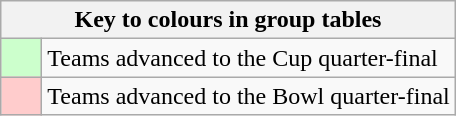<table class="wikitable" style="text-align: center;">
<tr>
<th colspan=2>Key to colours in group tables</th>
</tr>
<tr>
<td style="background:#ccffcc; width:20px;"></td>
<td align=left>Teams advanced to the Cup quarter-final</td>
</tr>
<tr>
<td style="background:#fcc; width:20px;"></td>
<td align=left>Teams advanced to the Bowl quarter-final</td>
</tr>
</table>
